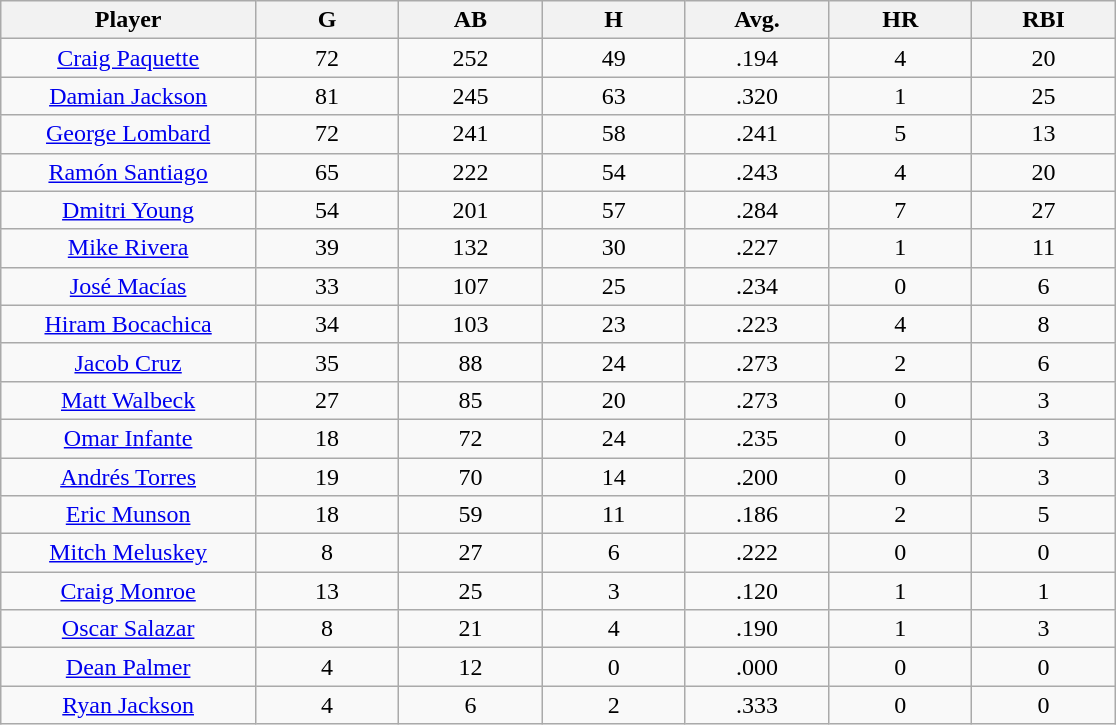<table class="wikitable sortable">
<tr>
<th bgcolor="#DDDDFF" width="16%">Player</th>
<th bgcolor="#DDDDFF" width="9%">G</th>
<th bgcolor="#DDDDFF" width="9%">AB</th>
<th bgcolor="#DDDDFF" width="9%">H</th>
<th bgcolor="#DDDDFF" width="9%">Avg.</th>
<th bgcolor="#DDDDFF" width="9%">HR</th>
<th bgcolor="#DDDDFF" width="9%">RBI</th>
</tr>
<tr align="center">
<td><a href='#'>Craig Paquette</a></td>
<td>72</td>
<td>252</td>
<td>49</td>
<td>.194</td>
<td>4</td>
<td>20</td>
</tr>
<tr align="center">
<td><a href='#'>Damian Jackson</a></td>
<td>81</td>
<td>245</td>
<td>63</td>
<td>.320</td>
<td>1</td>
<td>25</td>
</tr>
<tr align="center">
<td><a href='#'>George Lombard</a></td>
<td>72</td>
<td>241</td>
<td>58</td>
<td>.241</td>
<td>5</td>
<td>13</td>
</tr>
<tr align="center">
<td><a href='#'>Ramón Santiago</a></td>
<td>65</td>
<td>222</td>
<td>54</td>
<td>.243</td>
<td>4</td>
<td>20</td>
</tr>
<tr align="center">
<td><a href='#'>Dmitri Young</a></td>
<td>54</td>
<td>201</td>
<td>57</td>
<td>.284</td>
<td>7</td>
<td>27</td>
</tr>
<tr align="center">
<td><a href='#'>Mike Rivera</a></td>
<td>39</td>
<td>132</td>
<td>30</td>
<td>.227</td>
<td>1</td>
<td>11</td>
</tr>
<tr align="center">
<td><a href='#'>José Macías</a></td>
<td>33</td>
<td>107</td>
<td>25</td>
<td>.234</td>
<td>0</td>
<td>6</td>
</tr>
<tr align="center">
<td><a href='#'>Hiram Bocachica</a></td>
<td>34</td>
<td>103</td>
<td>23</td>
<td>.223</td>
<td>4</td>
<td>8</td>
</tr>
<tr align="center">
<td><a href='#'>Jacob Cruz</a></td>
<td>35</td>
<td>88</td>
<td>24</td>
<td>.273</td>
<td>2</td>
<td>6</td>
</tr>
<tr align="center">
<td><a href='#'>Matt Walbeck</a></td>
<td>27</td>
<td>85</td>
<td>20</td>
<td>.273</td>
<td>0</td>
<td>3</td>
</tr>
<tr align="center">
<td><a href='#'>Omar Infante</a></td>
<td>18</td>
<td>72</td>
<td>24</td>
<td>.235</td>
<td>0</td>
<td>3</td>
</tr>
<tr align="center">
<td><a href='#'>Andrés Torres</a></td>
<td>19</td>
<td>70</td>
<td>14</td>
<td>.200</td>
<td>0</td>
<td>3</td>
</tr>
<tr align="center">
<td><a href='#'>Eric Munson</a></td>
<td>18</td>
<td>59</td>
<td>11</td>
<td>.186</td>
<td>2</td>
<td>5</td>
</tr>
<tr align="center">
<td><a href='#'>Mitch Meluskey</a></td>
<td>8</td>
<td>27</td>
<td>6</td>
<td>.222</td>
<td>0</td>
<td>0</td>
</tr>
<tr align="center">
<td><a href='#'>Craig Monroe</a></td>
<td>13</td>
<td>25</td>
<td>3</td>
<td>.120</td>
<td>1</td>
<td>1</td>
</tr>
<tr align="center">
<td><a href='#'>Oscar Salazar</a></td>
<td>8</td>
<td>21</td>
<td>4</td>
<td>.190</td>
<td>1</td>
<td>3</td>
</tr>
<tr align=center>
<td><a href='#'>Dean Palmer</a></td>
<td>4</td>
<td>12</td>
<td>0</td>
<td>.000</td>
<td>0</td>
<td>0</td>
</tr>
<tr align=center>
<td><a href='#'>Ryan Jackson</a></td>
<td>4</td>
<td>6</td>
<td>2</td>
<td>.333</td>
<td>0</td>
<td>0</td>
</tr>
</table>
